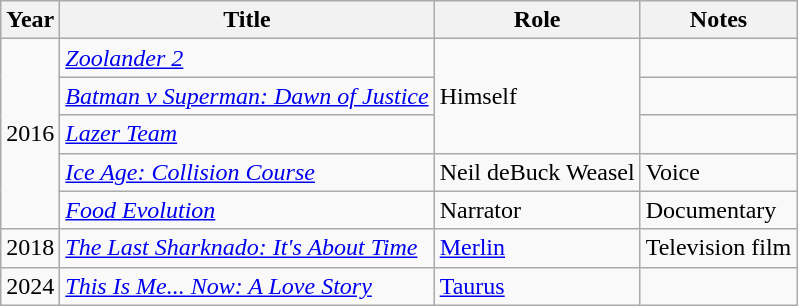<table class="wikitable sortable">
<tr>
<th>Year</th>
<th>Title</th>
<th>Role</th>
<th>Notes</th>
</tr>
<tr>
<td rowspan=5>2016</td>
<td><em><a href='#'>Zoolander 2</a></em></td>
<td rowspan="3">Himself</td>
<td></td>
</tr>
<tr>
<td><em><a href='#'>Batman v Superman: Dawn of Justice</a></em></td>
<td></td>
</tr>
<tr>
<td><em><a href='#'>Lazer Team</a></em></td>
<td></td>
</tr>
<tr>
<td><em><a href='#'>Ice Age: Collision Course</a></em></td>
<td>Neil deBuck Weasel</td>
<td>Voice</td>
</tr>
<tr>
<td><em><a href='#'>Food Evolution</a></em></td>
<td>Narrator</td>
<td>Documentary</td>
</tr>
<tr>
<td>2018</td>
<td><em><a href='#'>The Last Sharknado: It's About Time</a></em></td>
<td><a href='#'>Merlin</a></td>
<td>Television film</td>
</tr>
<tr>
<td>2024</td>
<td><em><a href='#'>This Is Me... Now: A Love Story</a></em></td>
<td><a href='#'>Taurus</a></td>
<td></td>
</tr>
</table>
